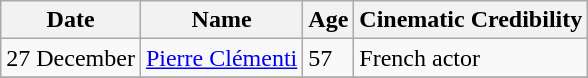<table class="wikitable">
<tr ">
<th>Date</th>
<th>Name</th>
<th>Age</th>
<th>Cinematic Credibility</th>
</tr>
<tr>
<td>27 December</td>
<td><a href='#'>Pierre Clémenti</a></td>
<td>57</td>
<td>French actor</td>
</tr>
<tr>
</tr>
</table>
